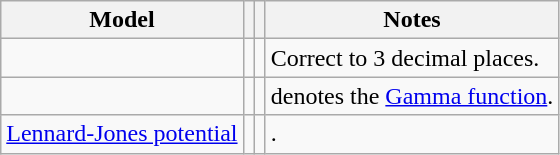<table class="wikitable">
<tr>
<th>Model</th>
<th></th>
<th></th>
<th>Notes</th>
</tr>
<tr>
<td></td>
<td></td>
<td></td>
<td>Correct to 3 decimal places.</td>
</tr>
<tr>
<td></td>
<td></td>
<td></td>
<td> denotes the <a href='#'>Gamma function</a>.</td>
</tr>
<tr>
<td><a href='#'>Lennard-Jones potential</a></td>
<td></td>
<td></td>
<td>.</td>
</tr>
</table>
